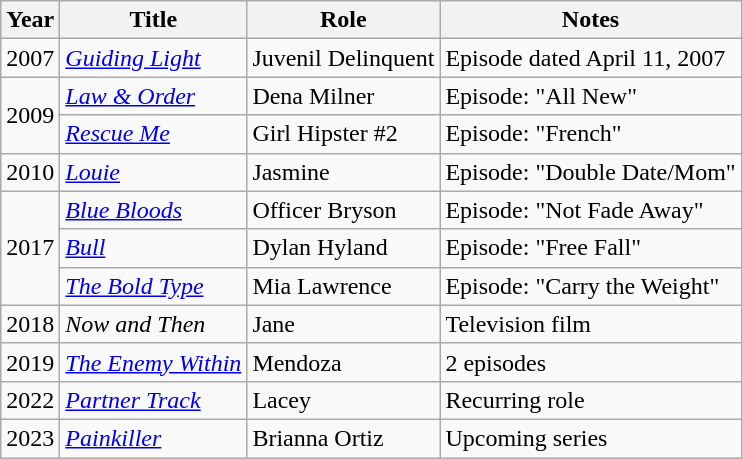<table class="wikitable plainrowheaders sortable">
<tr>
<th scope="col">Year</th>
<th scope="col">Title</th>
<th scope="col">Role</th>
<th scope="col" class="unsortable">Notes</th>
</tr>
<tr>
<td>2007</td>
<td><em><a href='#'>Guiding Light</a></em></td>
<td>Juvenil Delinquent</td>
<td>Episode dated April 11, 2007</td>
</tr>
<tr>
<td rowspan="2">2009</td>
<td><em><a href='#'>Law & Order</a></em></td>
<td>Dena Milner</td>
<td>Episode: "All New"</td>
</tr>
<tr>
<td><em><a href='#'>Rescue Me</a></em></td>
<td>Girl Hipster #2</td>
<td>Episode: "French"</td>
</tr>
<tr>
<td>2010</td>
<td><em><a href='#'>Louie</a></em></td>
<td>Jasmine</td>
<td>Episode: "Double Date/Mom"</td>
</tr>
<tr>
<td rowspan="3">2017</td>
<td><em><a href='#'>Blue Bloods</a></em></td>
<td>Officer Bryson</td>
<td>Episode: "Not Fade Away"</td>
</tr>
<tr>
<td><em><a href='#'>Bull</a></em></td>
<td>Dylan Hyland</td>
<td>Episode: "Free Fall"</td>
</tr>
<tr>
<td><em><a href='#'>The Bold Type</a></em></td>
<td>Mia Lawrence</td>
<td>Episode: "Carry the Weight"</td>
</tr>
<tr>
<td>2018</td>
<td><em>Now and Then</em></td>
<td>Jane</td>
<td>Television film</td>
</tr>
<tr>
<td>2019</td>
<td><em><a href='#'>The Enemy Within</a></em></td>
<td>Mendoza</td>
<td>2 episodes</td>
</tr>
<tr>
<td>2022</td>
<td><em><a href='#'>Partner Track</a></em></td>
<td>Lacey</td>
<td>Recurring role</td>
</tr>
<tr>
<td>2023</td>
<td><em><a href='#'>Painkiller</a></em></td>
<td>Brianna Ortiz</td>
<td>Upcoming series</td>
</tr>
</table>
